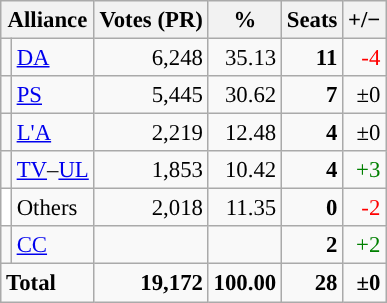<table class="wikitable" style="text-align:right; font-size:95%;">
<tr>
<th colspan="2">Alliance</th>
<th>Votes (PR)</th>
<th>%</th>
<th>Seats</th>
<th>+/−</th>
</tr>
<tr>
<td style="background:"></td>
<td align="left"><a href='#'>DA</a></td>
<td>6,248</td>
<td>35.13</td>
<td><strong>11</strong></td>
<td style="color:red;">-4</td>
</tr>
<tr>
<td style="background:"></td>
<td align="left"><a href='#'>PS</a></td>
<td>5,445</td>
<td>30.62</td>
<td><strong>7</strong></td>
<td>±0</td>
</tr>
<tr>
<td style="background:"></td>
<td align="left"><a href='#'>L'A</a></td>
<td>2,219</td>
<td>12.48</td>
<td><strong>4</strong></td>
<td>±0</td>
</tr>
<tr>
<td style="background:"></td>
<td align="left"><a href='#'>TV</a>–<a href='#'>UL</a></td>
<td>1,853</td>
<td>10.42</td>
<td><strong>4</strong></td>
<td style="color:green;">+3</td>
</tr>
<tr>
<td style="background:white;"></td>
<td align="left">Others</td>
<td>2,018</td>
<td>11.35</td>
<td><strong>0</strong></td>
<td style="color:red;">-2</td>
</tr>
<tr>
<td style="background:"></td>
<td align="left"><a href='#'>CC</a></td>
<td bgcolor=></td>
<td bgcolor=></td>
<td><strong>2</strong></td>
<td style="color:green;">+2</td>
</tr>
<tr style="font-weight:bold">
<td colspan="2" align="left">Total</td>
<td>19,172</td>
<td>100.00</td>
<td>28</td>
<td>±0</td>
</tr>
</table>
